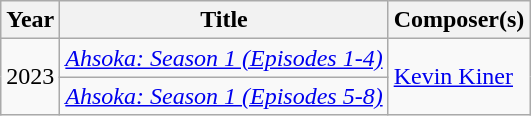<table class="wikitable">
<tr>
<th>Year</th>
<th>Title</th>
<th>Composer(s)</th>
</tr>
<tr>
<td rowspan="2">2023</td>
<td><em><a href='#'>Ahsoka: Season 1 (Episodes 1-4)</a></em></td>
<td rowspan="2"><a href='#'>Kevin Kiner</a></td>
</tr>
<tr>
<td><em><a href='#'>Ahsoka: Season 1 (Episodes 5-8)</a></em></td>
</tr>
</table>
